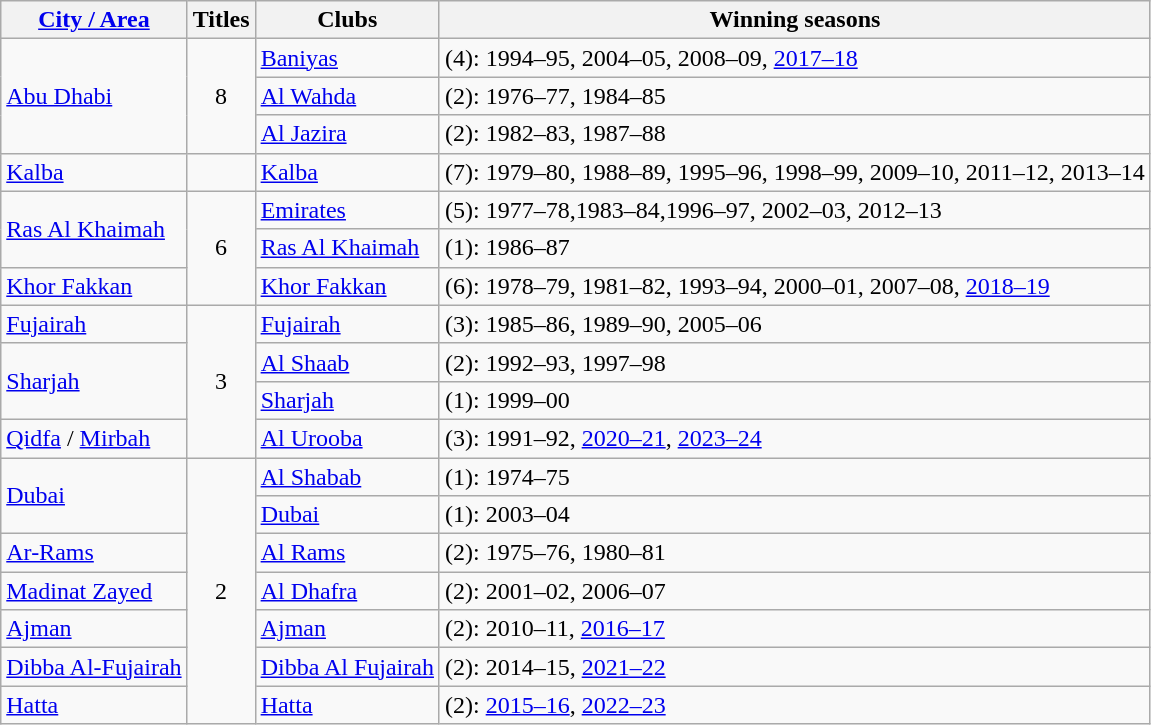<table class="wikitable">
<tr>
<th><a href='#'>City / Area</a></th>
<th>Titles</th>
<th>Clubs</th>
<th>Winning seasons</th>
</tr>
<tr>
<td rowspan=3><a href='#'>Abu Dhabi</a></td>
<td rowspan=3 style="text-align:center;">8</td>
<td><a href='#'>Baniyas</a></td>
<td>(4): 1994–95, 2004–05, 2008–09, <a href='#'>2017–18</a></td>
</tr>
<tr>
<td><a href='#'>Al Wahda</a></td>
<td>(2): 1976–77, 1984–85</td>
</tr>
<tr>
<td><a href='#'>Al Jazira</a></td>
<td>(2): 1982–83, 1987–88</td>
</tr>
<tr>
<td><a href='#'>Kalba</a></td>
<td></td>
<td><a href='#'>Kalba</a></td>
<td>(7): 1979–80, 1988–89, 1995–96, 1998–99, 2009–10, 2011–12, 2013–14</td>
</tr>
<tr>
<td rowspan=2><a href='#'>Ras Al Khaimah</a></td>
<td rowspan=3 style="text-align:center;">6</td>
<td><a href='#'>Emirates</a></td>
<td>(5): 1977–78,1983–84,1996–97, 2002–03, 2012–13</td>
</tr>
<tr>
<td><a href='#'>Ras Al Khaimah</a></td>
<td>(1): 1986–87</td>
</tr>
<tr>
<td><a href='#'>Khor Fakkan</a></td>
<td><a href='#'>Khor Fakkan</a></td>
<td>(6): 1978–79, 1981–82, 1993–94, 2000–01, 2007–08, <a href='#'>2018–19</a></td>
</tr>
<tr>
<td><a href='#'>Fujairah</a></td>
<td rowspan=4 style="text-align:center;">3</td>
<td><a href='#'>Fujairah</a></td>
<td>(3): 1985–86, 1989–90, 2005–06</td>
</tr>
<tr>
<td rowspan=2><a href='#'>Sharjah</a></td>
<td><a href='#'>Al Shaab</a></td>
<td>(2): 1992–93, 1997–98</td>
</tr>
<tr>
<td><a href='#'>Sharjah</a></td>
<td>(1): 1999–00</td>
</tr>
<tr>
<td><a href='#'>Qidfa</a> / <a href='#'>Mirbah</a></td>
<td><a href='#'>Al Urooba</a></td>
<td>(3): 1991–92, <a href='#'>2020–21</a>, <a href='#'>2023–24</a></td>
</tr>
<tr>
<td rowspan=2><a href='#'>Dubai</a></td>
<td rowspan=7 style="text-align:center;">2</td>
<td><a href='#'>Al Shabab</a></td>
<td>(1): 1974–75</td>
</tr>
<tr>
<td><a href='#'>Dubai</a></td>
<td>(1): 2003–04</td>
</tr>
<tr>
<td><a href='#'>Ar-Rams</a></td>
<td><a href='#'>Al Rams</a></td>
<td>(2): 1975–76, 1980–81</td>
</tr>
<tr>
<td><a href='#'>Madinat Zayed</a></td>
<td><a href='#'>Al Dhafra</a></td>
<td>(2): 2001–02, 2006–07</td>
</tr>
<tr>
<td><a href='#'>Ajman</a></td>
<td><a href='#'>Ajman</a></td>
<td>(2): 2010–11, <a href='#'>2016–17</a></td>
</tr>
<tr>
<td><a href='#'>Dibba Al-Fujairah</a></td>
<td><a href='#'>Dibba Al Fujairah</a></td>
<td>(2): 2014–15, <a href='#'>2021–22</a></td>
</tr>
<tr>
<td><a href='#'>Hatta</a></td>
<td><a href='#'>Hatta</a></td>
<td>(2): <a href='#'>2015–16</a>, <a href='#'>2022–23</a></td>
</tr>
</table>
